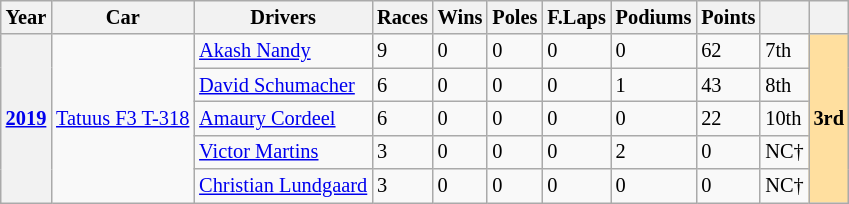<table class="wikitable" style="font-size:85%">
<tr>
<th>Year</th>
<th>Car</th>
<th>Drivers</th>
<th>Races</th>
<th>Wins</th>
<th>Poles</th>
<th>F.Laps</th>
<th>Podiums</th>
<th>Points</th>
<th></th>
<th></th>
</tr>
<tr>
<th rowspan="5"><a href='#'>2019</a></th>
<td rowspan="5"><a href='#'>Tatuus F3 T-318</a></td>
<td> <a href='#'>Akash Nandy</a></td>
<td>9</td>
<td>0</td>
<td>0</td>
<td>0</td>
<td>0</td>
<td>62</td>
<td>7th</td>
<td rowspan="5" style="background:#FFDF9F;"><strong>3rd</strong></td>
</tr>
<tr>
<td> <a href='#'>David Schumacher</a></td>
<td>6</td>
<td>0</td>
<td>0</td>
<td>0</td>
<td>1</td>
<td>43</td>
<td>8th</td>
</tr>
<tr>
<td> <a href='#'>Amaury Cordeel</a></td>
<td>6</td>
<td>0</td>
<td>0</td>
<td>0</td>
<td>0</td>
<td>22</td>
<td>10th</td>
</tr>
<tr>
<td> <a href='#'>Victor Martins</a></td>
<td>3</td>
<td>0</td>
<td>0</td>
<td>0</td>
<td>2</td>
<td>0</td>
<td>NC†</td>
</tr>
<tr>
<td> <a href='#'>Christian Lundgaard</a></td>
<td>3</td>
<td>0</td>
<td>0</td>
<td>0</td>
<td>0</td>
<td>0</td>
<td>NC†</td>
</tr>
</table>
